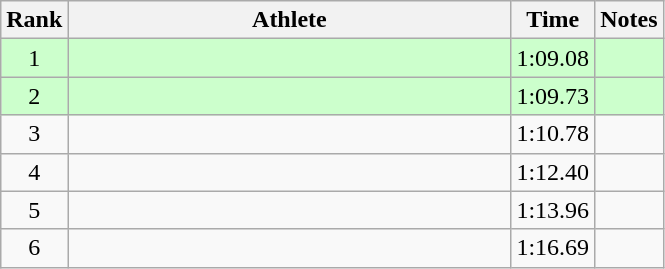<table class="wikitable" style="text-align:center">
<tr>
<th>Rank</th>
<th Style="width:18em">Athlete</th>
<th>Time</th>
<th>Notes</th>
</tr>
<tr style="background:#cfc">
<td>1</td>
<td style="text-align:left"></td>
<td>1:09.08</td>
<td></td>
</tr>
<tr style="background:#cfc">
<td>2</td>
<td style="text-align:left"></td>
<td>1:09.73</td>
<td></td>
</tr>
<tr>
<td>3</td>
<td style="text-align:left"></td>
<td>1:10.78</td>
<td></td>
</tr>
<tr>
<td>4</td>
<td style="text-align:left"></td>
<td>1:12.40</td>
<td></td>
</tr>
<tr>
<td>5</td>
<td style="text-align:left"></td>
<td>1:13.96</td>
<td></td>
</tr>
<tr>
<td>6</td>
<td style="text-align:left"></td>
<td>1:16.69</td>
<td></td>
</tr>
</table>
